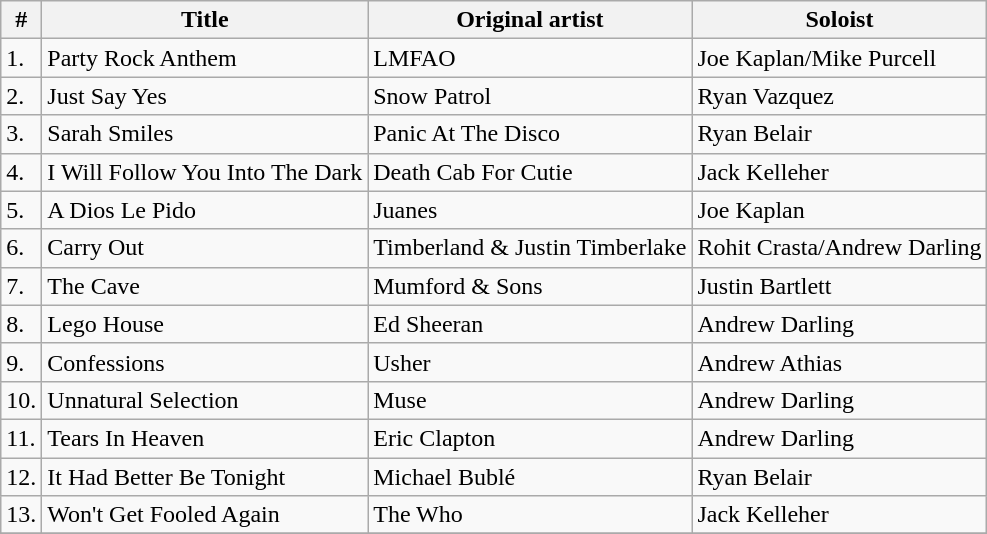<table class="wikitable">
<tr>
<th>#</th>
<th>Title</th>
<th>Original artist</th>
<th>Soloist</th>
</tr>
<tr>
<td>1.</td>
<td>Party Rock Anthem</td>
<td>LMFAO</td>
<td>Joe Kaplan/Mike Purcell</td>
</tr>
<tr>
<td>2.</td>
<td>Just Say Yes</td>
<td>Snow Patrol</td>
<td>Ryan Vazquez</td>
</tr>
<tr>
<td>3.</td>
<td>Sarah Smiles</td>
<td>Panic At The Disco</td>
<td>Ryan Belair</td>
</tr>
<tr>
<td>4.</td>
<td>I Will Follow You Into The Dark</td>
<td>Death Cab For Cutie</td>
<td>Jack Kelleher</td>
</tr>
<tr>
<td>5.</td>
<td>A Dios Le Pido</td>
<td>Juanes</td>
<td>Joe Kaplan</td>
</tr>
<tr>
<td>6.</td>
<td>Carry Out</td>
<td>Timberland & Justin Timberlake</td>
<td>Rohit Crasta/Andrew Darling</td>
</tr>
<tr>
<td>7.</td>
<td>The Cave</td>
<td>Mumford & Sons</td>
<td>Justin Bartlett</td>
</tr>
<tr>
<td>8.</td>
<td>Lego House</td>
<td>Ed Sheeran</td>
<td>Andrew Darling</td>
</tr>
<tr>
<td>9.</td>
<td>Confessions</td>
<td>Usher</td>
<td>Andrew Athias</td>
</tr>
<tr>
<td>10.</td>
<td>Unnatural Selection</td>
<td>Muse</td>
<td>Andrew Darling</td>
</tr>
<tr>
<td>11.</td>
<td>Tears In Heaven</td>
<td>Eric Clapton</td>
<td>Andrew Darling</td>
</tr>
<tr>
<td>12.</td>
<td>It Had Better Be Tonight</td>
<td>Michael Bublé</td>
<td>Ryan Belair</td>
</tr>
<tr>
<td>13.</td>
<td>Won't Get Fooled Again</td>
<td>The Who</td>
<td>Jack Kelleher</td>
</tr>
<tr>
</tr>
</table>
